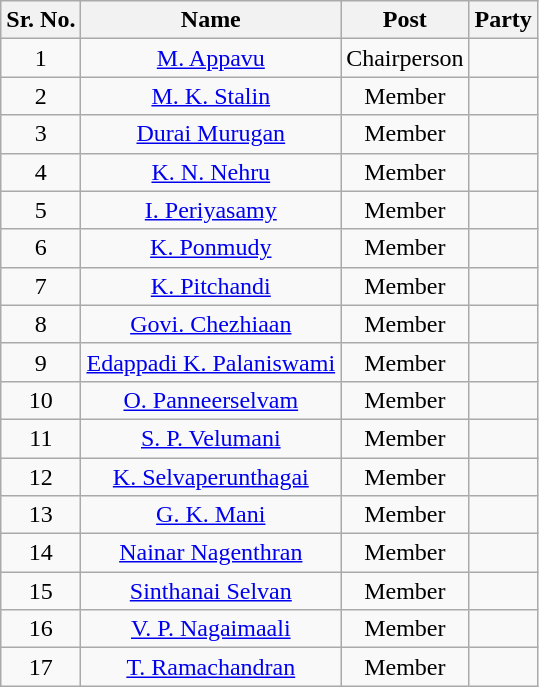<table class="wikitable sortable">
<tr>
<th>Sr. No.</th>
<th>Name</th>
<th>Post</th>
<th colspan="2">Party</th>
</tr>
<tr align="center">
<td>1</td>
<td><a href='#'>M. Appavu</a></td>
<td>Chairperson</td>
<td></td>
</tr>
<tr align="center">
<td>2</td>
<td><a href='#'>M. K. Stalin</a></td>
<td>Member</td>
<td></td>
</tr>
<tr align="center">
<td>3</td>
<td><a href='#'>Durai Murugan</a></td>
<td>Member</td>
<td></td>
</tr>
<tr align="center">
<td>4</td>
<td><a href='#'>K. N. Nehru</a></td>
<td>Member</td>
<td></td>
</tr>
<tr align="center">
<td>5</td>
<td><a href='#'>I. Periyasamy</a></td>
<td>Member</td>
<td></td>
</tr>
<tr align="center">
<td>6</td>
<td><a href='#'>K. Ponmudy</a></td>
<td>Member</td>
<td></td>
</tr>
<tr align="center">
<td>7</td>
<td><a href='#'>K. Pitchandi</a></td>
<td>Member</td>
<td></td>
</tr>
<tr align="center">
<td>8</td>
<td><a href='#'>Govi. Chezhiaan</a></td>
<td>Member</td>
<td></td>
</tr>
<tr align="center">
<td>9</td>
<td><a href='#'>Edappadi K. Palaniswami</a></td>
<td>Member</td>
<td></td>
</tr>
<tr align="center">
<td>10</td>
<td><a href='#'>O. Panneerselvam</a></td>
<td>Member</td>
<td></td>
</tr>
<tr align="center">
<td>11</td>
<td><a href='#'>S. P. Velumani</a></td>
<td>Member</td>
<td></td>
</tr>
<tr align="center">
<td>12</td>
<td><a href='#'>K. Selvaperunthagai</a></td>
<td>Member</td>
<td></td>
</tr>
<tr align="center">
<td>13</td>
<td><a href='#'>G. K. Mani</a></td>
<td>Member</td>
<td></td>
</tr>
<tr align="center">
<td>14</td>
<td><a href='#'>Nainar Nagenthran</a></td>
<td>Member</td>
<td></td>
</tr>
<tr align="center">
<td>15</td>
<td><a href='#'>Sinthanai Selvan</a></td>
<td>Member</td>
<td></td>
</tr>
<tr align="center">
<td>16</td>
<td><a href='#'>V. P. Nagaimaali</a></td>
<td>Member</td>
<td></td>
</tr>
<tr align="center">
<td>17</td>
<td><a href='#'>T. Ramachandran</a></td>
<td>Member</td>
<td></td>
</tr>
</table>
